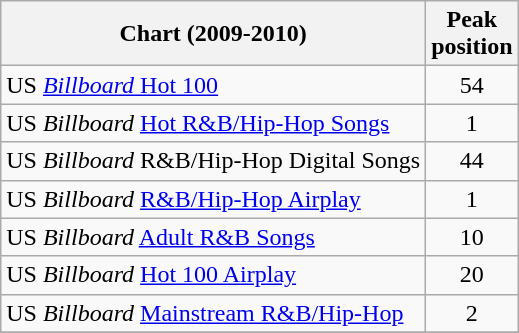<table class="wikitable sortable">
<tr>
<th>Chart (2009-2010)</th>
<th>Peak<br>position</th>
</tr>
<tr>
<td>US <a href='#'><em>Billboard</em> Hot 100</a></td>
<td align="center">54</td>
</tr>
<tr>
<td>US <em>Billboard</em> <a href='#'>Hot R&B/Hip-Hop Songs</a></td>
<td align="center">1</td>
</tr>
<tr>
<td>US <em>Billboard</em> R&B/Hip-Hop Digital Songs</td>
<td align="center">44</td>
</tr>
<tr>
<td>US <em>Billboard</em> <a href='#'>R&B/Hip-Hop Airplay</a></td>
<td align="center">1</td>
</tr>
<tr>
<td>US <em>Billboard</em> <a href='#'>Adult R&B Songs</a></td>
<td align="center">10</td>
</tr>
<tr>
<td>US <em>Billboard</em> <a href='#'>Hot 100 Airplay</a></td>
<td align="center">20</td>
</tr>
<tr>
<td>US <em>Billboard</em> <a href='#'>Mainstream R&B/Hip-Hop</a></td>
<td align="center">2</td>
</tr>
<tr>
</tr>
</table>
